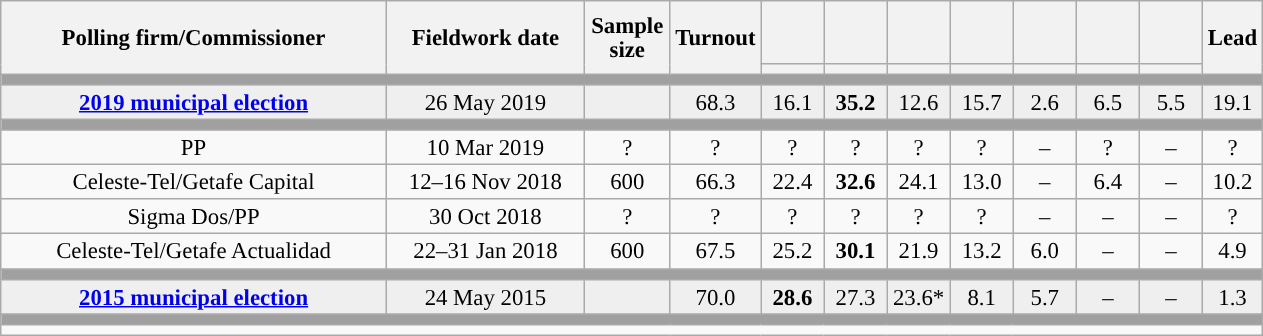<table class="wikitable collapsible collapsed" style="text-align:center; font-size:95%; line-height:16px;">
<tr style="height:42px;">
<th style="width:250px;" rowspan="2">Polling firm/Commissioner</th>
<th style="width:125px;" rowspan="2">Fieldwork date</th>
<th style="width:50px;" rowspan="2">Sample size</th>
<th style="width:45px;" rowspan="2">Turnout</th>
<th style="width:35px;"></th>
<th style="width:35px;"></th>
<th style="width:35px;"></th>
<th style="width:35px;"></th>
<th style="width:35px;"></th>
<th style="width:35px;"></th>
<th style="width:35px;"></th>
<th style="width:30px;" rowspan="2">Lead</th>
</tr>
<tr>
<th style="color:inherit;background:"></th>
<th style="color:inherit;background:"></th>
<th style="color:inherit;background:"></th>
<th style="color:inherit;background:"></th>
<th style="color:inherit;background:"></th>
<th style="color:inherit;background:"></th>
<th style="color:inherit;background:"></th>
</tr>
<tr>
<td colspan="12" style="background:#A0A0A0"></td>
</tr>
<tr style="background:#EFEFEF;">
<td><strong><a href='#'>2019 municipal election</a></strong></td>
<td>26 May 2019</td>
<td></td>
<td>68.3</td>
<td>16.1<br></td>
<td><strong>35.2</strong><br></td>
<td>12.6<br></td>
<td>15.7<br></td>
<td>2.6<br></td>
<td>6.5<br></td>
<td>5.5<br></td>
<td style="background:">19.1</td>
</tr>
<tr>
<td colspan="12" style="background:#A0A0A0"></td>
</tr>
<tr>
<td>PP</td>
<td>10 Mar 2019</td>
<td>?</td>
<td>?</td>
<td>?<br></td>
<td>?<br></td>
<td>?<br></td>
<td>?<br></td>
<td>–</td>
<td>?<br></td>
<td>–</td>
<td style="background:">?</td>
</tr>
<tr>
<td>Celeste-Tel/Getafe Capital</td>
<td>12–16 Nov 2018</td>
<td>600</td>
<td>66.3</td>
<td>22.4<br></td>
<td><strong>32.6</strong><br></td>
<td>24.1<br></td>
<td>13.0<br></td>
<td>–</td>
<td>6.4<br></td>
<td>–</td>
<td style="background:">10.2</td>
</tr>
<tr>
<td>Sigma Dos/PP</td>
<td>30 Oct 2018</td>
<td>?</td>
<td>?</td>
<td>?<br></td>
<td>?<br></td>
<td>?<br></td>
<td>?<br></td>
<td>–</td>
<td>–</td>
<td>–</td>
<td style="background:">?</td>
</tr>
<tr>
<td>Celeste-Tel/Getafe Actualidad</td>
<td>22–31 Jan 2018</td>
<td>600</td>
<td>67.5</td>
<td>25.2<br></td>
<td><strong>30.1</strong><br></td>
<td>21.9<br></td>
<td>13.2<br></td>
<td>6.0<br></td>
<td>–</td>
<td>–</td>
<td style="background:">4.9</td>
</tr>
<tr>
<td colspan="12" style="background:#A0A0A0"></td>
</tr>
<tr style="background:#EFEFEF;">
<td><strong><a href='#'>2015 municipal election</a></strong></td>
<td>24 May 2015</td>
<td></td>
<td>70.0</td>
<td><strong>28.6</strong><br></td>
<td>27.3<br></td>
<td>23.6*<br></td>
<td>8.1<br></td>
<td>5.7<br></td>
<td>–</td>
<td>–</td>
<td style="background:">1.3</td>
</tr>
<tr>
<td colspan="12" style="background:#A0A0A0"></td>
</tr>
<tr>
<td align="left" colspan="12"></td>
</tr>
</table>
